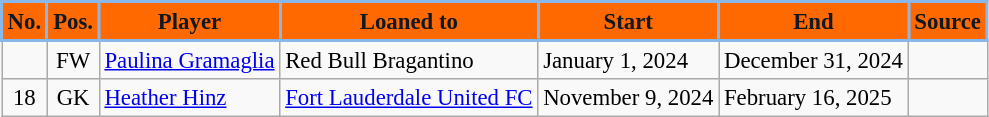<table class="wikitable sortable" style="text-align:center; font-size:95%; text-align:left;">
<tr>
<th style="background:#FF6900; color:#101820; border:2px solid #8AB7E9;">No.</th>
<th style="background:#FF6900; color:#101820; border:2px solid #8AB7E9;">Pos.</th>
<th style="background:#FF6900; color:#101820; border:2px solid #8AB7E9;">Player</th>
<th style="background:#FF6900; color:#101820; border:2px solid #8AB7E9;">Loaned to</th>
<th style="background:#FF6900; color:#101820; border:2px solid #8AB7E9;">Start</th>
<th style="background:#FF6900; color:#101820; border:2px solid #8AB7E9;">End</th>
<th style="background:#FF6900; color:#101820; border:2px solid #8AB7E9;">Source</th>
</tr>
<tr>
<td align="center"></td>
<td align="center">FW</td>
<td> <a href='#'>Paulina Gramaglia</a></td>
<td> Red Bull Bragantino</td>
<td>January 1, 2024</td>
<td>December 31, 2024</td>
<td></td>
</tr>
<tr>
<td align="center">18</td>
<td align="center">GK</td>
<td> <a href='#'>Heather Hinz</a></td>
<td> <a href='#'>Fort Lauderdale United FC</a></td>
<td>November 9, 2024</td>
<td>February 16, 2025</td>
<td></td>
</tr>
</table>
